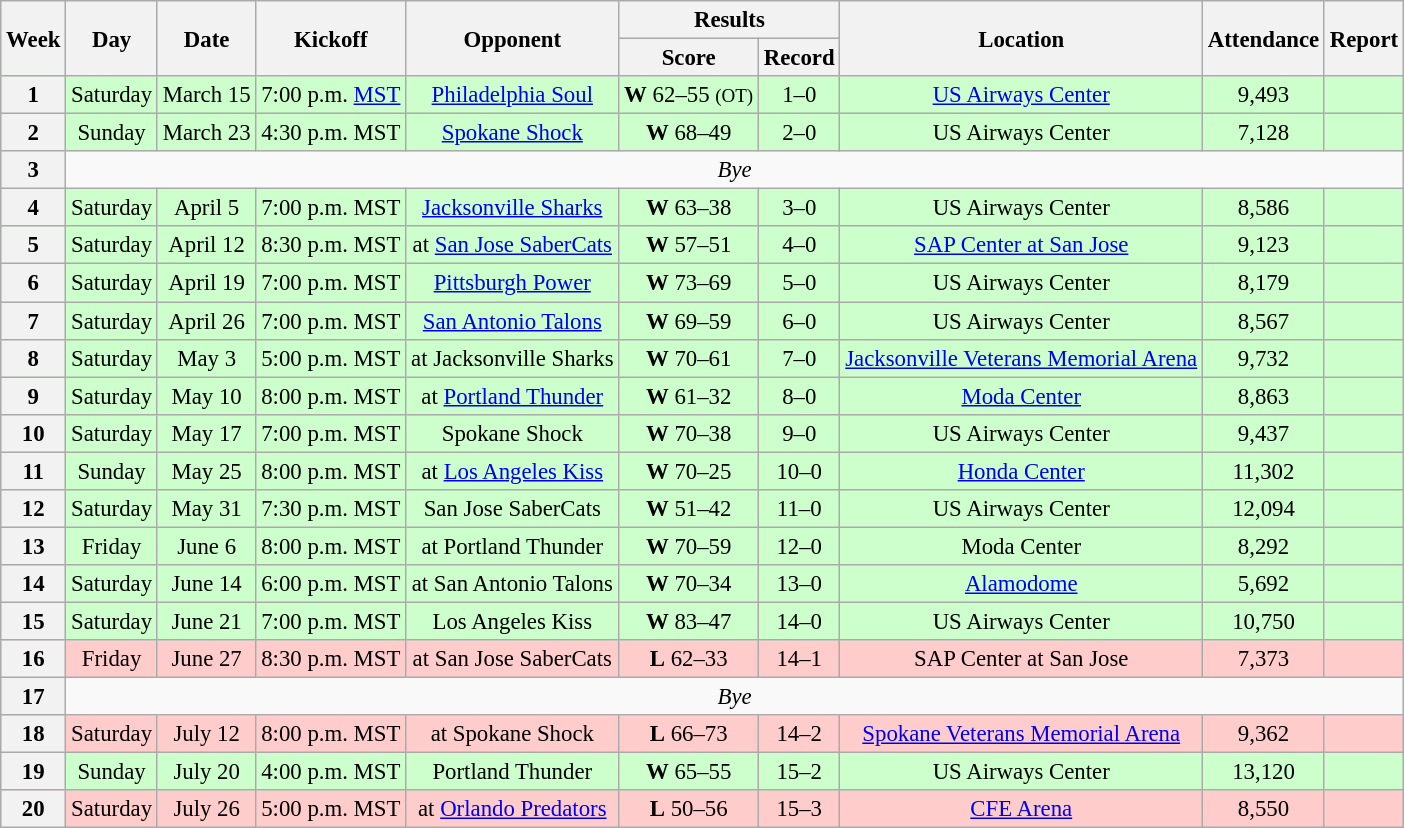<table class="wikitable" style="font-size: 95%;">
<tr>
<th rowspan=2>Week</th>
<th rowspan=2>Day</th>
<th rowspan=2>Date</th>
<th rowspan=2>Kickoff</th>
<th rowspan=2>Opponent</th>
<th colspan=2>Results</th>
<th rowspan=2>Location</th>
<th rowspan=2>Attendance</th>
<th rowspan=2>Report</th>
</tr>
<tr>
<th>Score</th>
<th>Record</th>
</tr>
<tr style= background:#ccffcc>
<th align="center"><strong>1</strong></th>
<td align="center">Saturday</td>
<td align="center">March 15</td>
<td align="center">7:00 p.m. <a href='#'>MST</a></td>
<td align="center"><a href='#'>Philadelphia Soul</a></td>
<td align="center"><strong>W</strong> 62–55 <small>(OT)</small></td>
<td align="center">1–0</td>
<td align="center"><a href='#'>US Airways Center</a></td>
<td align="center">9,493</td>
<td align="center"></td>
</tr>
<tr style= background:#ccffcc>
<th align="center"><strong>2</strong></th>
<td align="center">Sunday</td>
<td align="center">March 23</td>
<td align="center">4:30 p.m. MST</td>
<td align="center"><a href='#'>Spokane Shock</a></td>
<td align="center"><strong>W</strong> 68–49</td>
<td align="center">2–0</td>
<td align="center">US Airways Center</td>
<td align="center">7,128</td>
<td align="center"></td>
</tr>
<tr style=>
<th align="center"><strong>3</strong></th>
<td colspan=9 align="center" valign="middle"><em>Bye</em></td>
</tr>
<tr style= background:#ccffcc>
<th align="center"><strong>4</strong></th>
<td align="center">Saturday</td>
<td align="center">April 5</td>
<td align="center">7:00 p.m. MST</td>
<td align="center"><a href='#'>Jacksonville Sharks</a></td>
<td align="center"><strong>W</strong> 63–38</td>
<td align="center">3–0</td>
<td align="center">US Airways Center</td>
<td align="center">8,586</td>
<td align="center"></td>
</tr>
<tr style= background:#ccffcc>
<th align="center"><strong>5</strong></th>
<td align="center">Saturday</td>
<td align="center">April 12</td>
<td align="center">8:30 p.m. MST</td>
<td align="center">at <a href='#'>San Jose SaberCats</a></td>
<td align="center"><strong>W</strong> 57–51</td>
<td align="center">4–0</td>
<td align="center"><a href='#'>SAP Center at San Jose</a></td>
<td align="center">9,123</td>
<td align="center"></td>
</tr>
<tr style= background:#ccffcc>
<th align="center"><strong>6</strong></th>
<td align="center">Saturday</td>
<td align="center">April 19</td>
<td align="center">7:00 p.m. MST</td>
<td align="center"><a href='#'>Pittsburgh Power</a></td>
<td align="center"><strong>W</strong> 73–69</td>
<td align="center">5–0</td>
<td align="center">US Airways Center</td>
<td align="center">8,179</td>
<td align="center"></td>
</tr>
<tr style= background:#ccffcc>
<th align="center"><strong>7</strong></th>
<td align="center">Saturday</td>
<td align="center">April 26</td>
<td align="center">7:00 p.m. MST</td>
<td align="center"><a href='#'>San Antonio Talons</a></td>
<td align="center"><strong>W</strong> 69–59</td>
<td align="center">6–0</td>
<td align="center">US Airways Center</td>
<td align="center">8,567</td>
<td align="center"></td>
</tr>
<tr style= background:#ccffcc>
<th align="center"><strong>8</strong></th>
<td align="center">Saturday</td>
<td align="center">May 3</td>
<td align="center">5:00 p.m. MST</td>
<td align="center">at Jacksonville Sharks</td>
<td align="center"><strong>W</strong> 70–61</td>
<td align="center">7–0</td>
<td align="center"><a href='#'>Jacksonville Veterans Memorial Arena</a></td>
<td align="center">9,732</td>
<td align="center"></td>
</tr>
<tr style= background:#ccffcc>
<th align="center"><strong>9</strong></th>
<td align="center">Saturday</td>
<td align="center">May 10</td>
<td align="center">8:00 p.m. MST</td>
<td align="center">at <a href='#'>Portland Thunder</a></td>
<td align="center"><strong>W</strong> 61–32</td>
<td align="center">8–0</td>
<td align="center"><a href='#'>Moda Center</a></td>
<td align="center">8,863</td>
<td align="center"></td>
</tr>
<tr style= background:#ccffcc>
<th align="center"><strong>10</strong></th>
<td align="center">Saturday</td>
<td align="center">May 17</td>
<td align="center">7:00 p.m. MST</td>
<td align="center">Spokane Shock</td>
<td align="center"><strong>W</strong> 70–38</td>
<td align="center">9–0</td>
<td align="center">US Airways Center</td>
<td align="center">9,437</td>
<td align="center"></td>
</tr>
<tr style= background:#ccffcc>
<th align="center"><strong>11</strong></th>
<td align="center">Sunday</td>
<td align="center">May 25</td>
<td align="center">8:00 p.m. MST</td>
<td align="center">at <a href='#'>Los Angeles Kiss</a></td>
<td align="center"><strong>W</strong> 70–25</td>
<td align="center">10–0</td>
<td align="center"><a href='#'>Honda Center</a></td>
<td align="center">11,302</td>
<td align="center"></td>
</tr>
<tr style= background:#ccffcc>
<th align="center"><strong>12</strong></th>
<td align="center">Saturday</td>
<td align="center">May 31</td>
<td align="center">7:30 p.m. MST</td>
<td align="center">San Jose SaberCats</td>
<td align="center"><strong>W</strong> 51–42</td>
<td align="center">11–0</td>
<td align="center">US Airways Center</td>
<td align="center">12,094</td>
<td align="center"></td>
</tr>
<tr style= background:#ccffcc>
<th align="center"><strong>13</strong></th>
<td align="center">Friday</td>
<td align="center">June 6</td>
<td align="center">8:00 p.m. MST</td>
<td align="center">at Portland Thunder</td>
<td align="center"><strong>W</strong> 70–59</td>
<td align="center">12–0</td>
<td align="center">Moda Center</td>
<td align="center">8,292</td>
<td align="center"></td>
</tr>
<tr style= background:#ccffcc>
<th align="center"><strong>14</strong></th>
<td align="center">Saturday</td>
<td align="center">June 14</td>
<td align="center">6:00 p.m. MST</td>
<td align="center">at San Antonio Talons</td>
<td align="center"><strong>W</strong> 70–34</td>
<td align="center">13–0</td>
<td align="center"><a href='#'>Alamodome</a></td>
<td align="center">5,692</td>
<td align="center"></td>
</tr>
<tr style= background:#ccffcc>
<th align="center"><strong>15</strong></th>
<td align="center">Saturday</td>
<td align="center">June 21</td>
<td align="center">7:00 p.m. MST</td>
<td align="center">Los Angeles Kiss</td>
<td align="center"><strong>W</strong> 83–47</td>
<td align="center">14–0</td>
<td align="center">US Airways Center</td>
<td align="center">10,750</td>
<td align="center"></td>
</tr>
<tr style= background:#ffcccc>
<th align="center"><strong>16</strong></th>
<td align="center">Friday</td>
<td align="center">June 27</td>
<td align="center">8:30 p.m. MST</td>
<td align="center">at San Jose SaberCats</td>
<td align="center"><strong>L</strong> 62–33</td>
<td align="center">14–1</td>
<td align="center">SAP Center at San Jose</td>
<td align="center">7,373</td>
<td align="center"></td>
</tr>
<tr style=>
<th align="center"><strong>17</strong></th>
<td colspan=9 align="center" valign="middle"><em>Bye</em></td>
</tr>
<tr style= background:#ffcccc>
<th align="center"><strong>18</strong></th>
<td align="center">Saturday</td>
<td align="center">July 12</td>
<td align="center">8:00 p.m. MST</td>
<td align="center">at Spokane Shock</td>
<td align="center"><strong>L</strong> 66–73</td>
<td align="center">14–2</td>
<td align="center"><a href='#'>Spokane Veterans Memorial Arena</a></td>
<td align="center">9,362</td>
<td align="center"></td>
</tr>
<tr style= background:#ccffcc>
<th align="center"><strong>19</strong></th>
<td align="center">Sunday</td>
<td align="center">July 20</td>
<td align="center">4:00 p.m. MST</td>
<td align="center">Portland Thunder</td>
<td align="center"><strong>W</strong> 65–55</td>
<td align="center">15–2</td>
<td align="center">US Airways Center</td>
<td align="center">13,120</td>
<td align="center"></td>
</tr>
<tr style= background:#ffcccc>
<th align="center"><strong>20</strong></th>
<td align="center">Saturday</td>
<td align="center">July 26</td>
<td align="center">5:00 p.m. MST</td>
<td align="center">at <a href='#'>Orlando Predators</a></td>
<td align="center"><strong>L</strong> 50–56</td>
<td align="center">15–3</td>
<td align="center"><a href='#'>CFE Arena</a></td>
<td align="center">8,550</td>
<td align="center"></td>
</tr>
</table>
